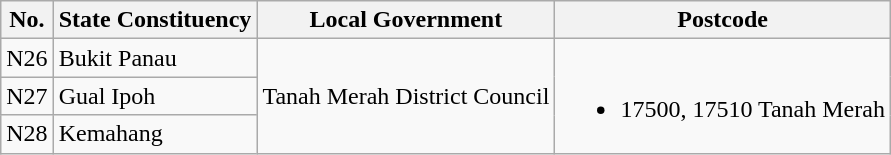<table class="wikitable">
<tr>
<th>No.</th>
<th>State Constituency</th>
<th>Local Government</th>
<th>Postcode</th>
</tr>
<tr>
<td>N26</td>
<td>Bukit Panau</td>
<td rowspan="3">Tanah Merah District Council</td>
<td rowspan="3"><br><ul><li>17500, 17510 Tanah Merah</li></ul></td>
</tr>
<tr>
<td>N27</td>
<td>Gual Ipoh</td>
</tr>
<tr>
<td>N28</td>
<td>Kemahang</td>
</tr>
</table>
